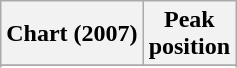<table class="wikitable sortable plainrowheaders" style="text-align:center">
<tr>
<th scope="col">Chart (2007)</th>
<th scope="col">Peak<br> position</th>
</tr>
<tr>
</tr>
<tr>
</tr>
</table>
